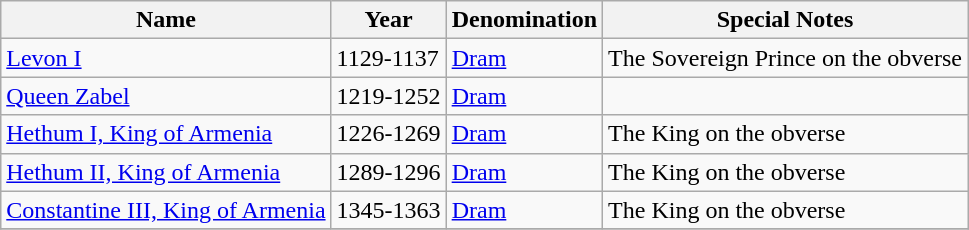<table class="wikitable">
<tr>
<th>Name</th>
<th>Year</th>
<th>Denomination</th>
<th>Special Notes</th>
</tr>
<tr>
<td><a href='#'>Levon I</a></td>
<td>1129-1137</td>
<td><a href='#'>Dram</a></td>
<td>The Sovereign Prince on the obverse</td>
</tr>
<tr>
<td><a href='#'>Queen Zabel</a></td>
<td>1219-1252</td>
<td><a href='#'>Dram</a></td>
<td></td>
</tr>
<tr>
<td><a href='#'>Hethum I, King of Armenia</a></td>
<td>1226-1269</td>
<td><a href='#'>Dram</a></td>
<td>The King on the obverse</td>
</tr>
<tr>
<td><a href='#'>Hethum II, King of Armenia</a></td>
<td>1289-1296</td>
<td><a href='#'>Dram</a></td>
<td>The King on the obverse</td>
</tr>
<tr>
<td><a href='#'>Constantine III, King of Armenia</a></td>
<td>1345-1363</td>
<td><a href='#'>Dram</a></td>
<td>The King on the obverse</td>
</tr>
<tr>
</tr>
</table>
